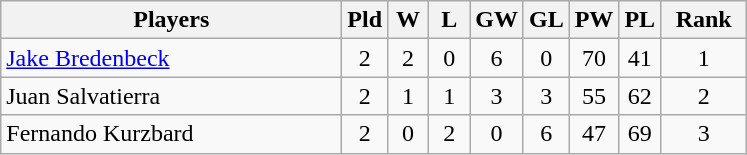<table class=wikitable style="text-align:center">
<tr>
<th width=220>Players</th>
<th width=20>Pld</th>
<th width=20>W</th>
<th width=20>L</th>
<th width=20>GW</th>
<th width=20>GL</th>
<th width=20>PW</th>
<th width=20>PL</th>
<th width=50>Rank</th>
</tr>
<tr>
<td align=left> <a href='#'>Jake Bredenbeck</a></td>
<td>2</td>
<td>2</td>
<td>0</td>
<td>6</td>
<td>0</td>
<td>70</td>
<td>41</td>
<td>1</td>
</tr>
<tr>
<td align=left> Juan Salvatierra</td>
<td>2</td>
<td>1</td>
<td>1</td>
<td>3</td>
<td>3</td>
<td>55</td>
<td>62</td>
<td>2</td>
</tr>
<tr>
<td align=left> Fernando Kurzbard</td>
<td>2</td>
<td>0</td>
<td>2</td>
<td>0</td>
<td>6</td>
<td>47</td>
<td>69</td>
<td>3</td>
</tr>
</table>
